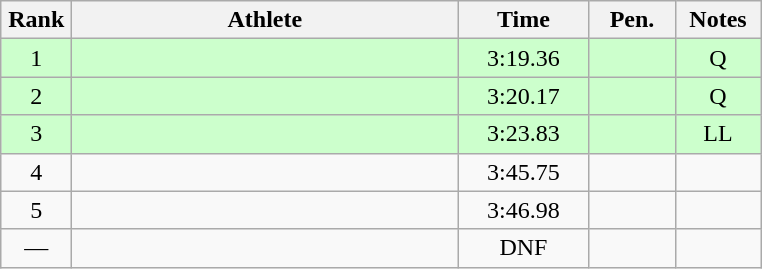<table class=wikitable style="text-align:center">
<tr>
<th width=40>Rank</th>
<th width=250>Athlete</th>
<th width=80>Time</th>
<th width=50>Pen.</th>
<th width=50>Notes</th>
</tr>
<tr bgcolor=ccffcc>
<td>1</td>
<td align=left></td>
<td>3:19.36</td>
<td></td>
<td>Q</td>
</tr>
<tr bgcolor=ccffcc>
<td>2</td>
<td align=left></td>
<td>3:20.17</td>
<td></td>
<td>Q</td>
</tr>
<tr bgcolor=ccffcc>
<td>3</td>
<td align=left></td>
<td>3:23.83</td>
<td></td>
<td>LL</td>
</tr>
<tr>
<td>4</td>
<td align=left></td>
<td>3:45.75</td>
<td></td>
<td></td>
</tr>
<tr>
<td>5</td>
<td align=left></td>
<td>3:46.98</td>
<td></td>
<td></td>
</tr>
<tr>
<td>—</td>
<td align=left></td>
<td>DNF</td>
<td></td>
<td></td>
</tr>
</table>
